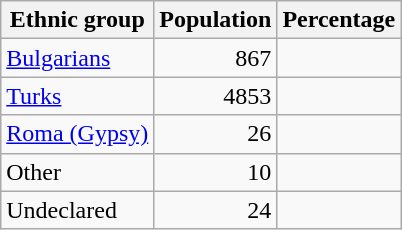<table class="wikitable sortable">
<tr>
<th>Ethnic group</th>
<th>Population</th>
<th>Percentage</th>
</tr>
<tr>
<td><a href='#'>Bulgarians</a></td>
<td align="right">867</td>
<td align="right"></td>
</tr>
<tr>
<td><a href='#'>Turks</a></td>
<td align="right">4853</td>
<td align="right"></td>
</tr>
<tr>
<td><a href='#'>Roma (Gypsy)</a></td>
<td align="right">26</td>
<td align="right"></td>
</tr>
<tr>
<td>Other</td>
<td align="right">10</td>
<td align="right"></td>
</tr>
<tr>
<td>Undeclared</td>
<td align="right">24</td>
<td align="right"></td>
</tr>
</table>
